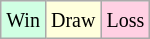<table class="wikitable">
<tr>
<td style="background:#d0ffe3;"><small>Win</small></td>
<td style="background:#ffd;"><small>Draw</small></td>
<td style="background:#ffd0e3;"><small>Loss</small></td>
</tr>
</table>
